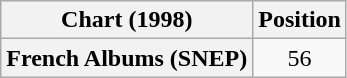<table class="wikitable plainrowheaders" style="text-align:center;">
<tr>
<th scope="col">Chart (1998)</th>
<th scope="col">Position</th>
</tr>
<tr>
<th scope="row">French Albums (SNEP)</th>
<td>56</td>
</tr>
</table>
